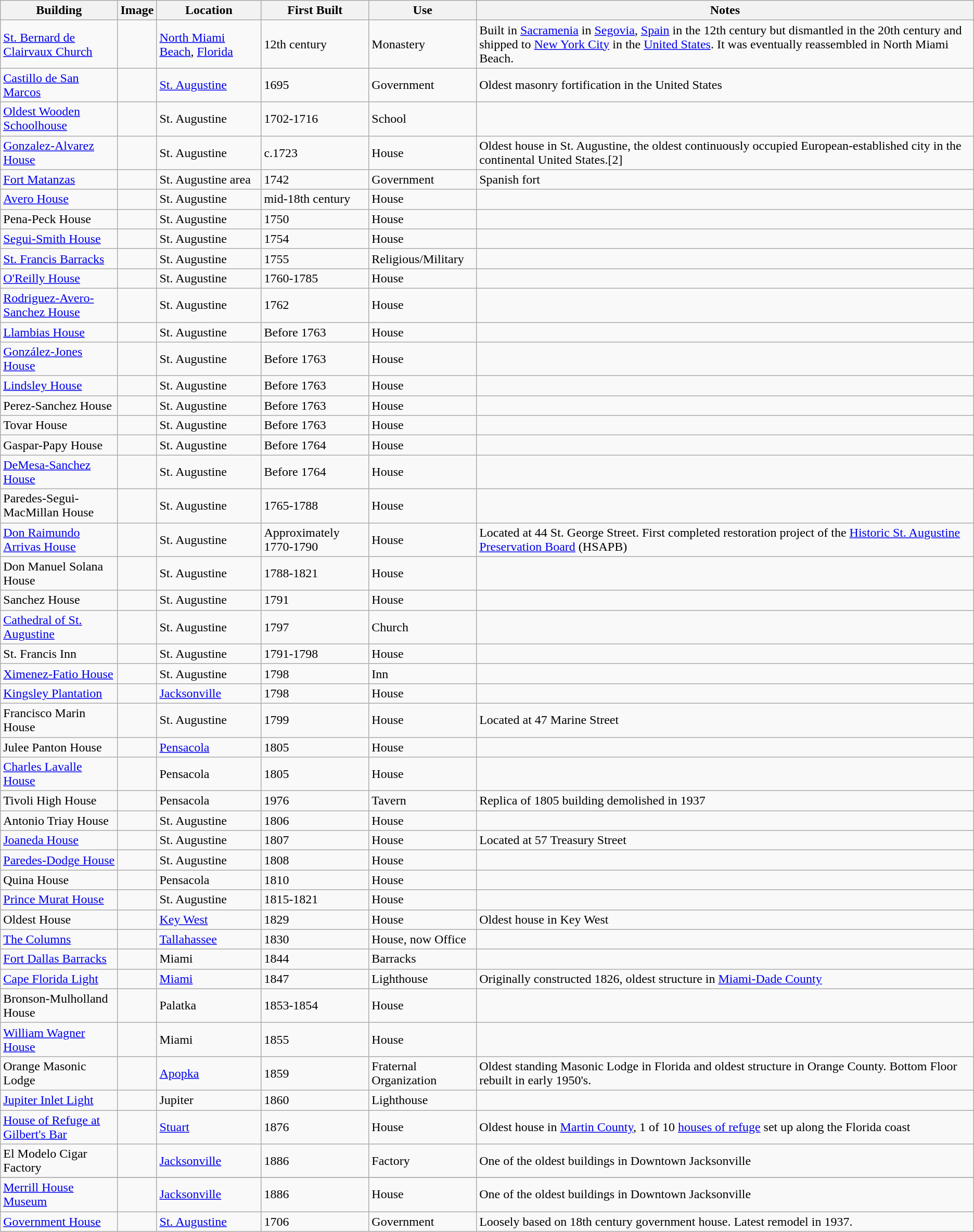<table class="wikitable sortable">
<tr>
<th>Building</th>
<th>Image</th>
<th>Location</th>
<th>First Built</th>
<th>Use</th>
<th>Notes</th>
</tr>
<tr>
<td><a href='#'>St. Bernard de Clairvaux Church</a></td>
<td></td>
<td><a href='#'>North Miami Beach</a>, <a href='#'>Florida</a></td>
<td>12th century</td>
<td>Monastery</td>
<td>Built in <a href='#'>Sacramenia</a> in <a href='#'>Segovia</a>, <a href='#'>Spain</a> in the 12th century but dismantled in the 20th century and shipped to <a href='#'>New York City</a> in the <a href='#'>United States</a>. It was eventually reassembled in North Miami Beach.</td>
</tr>
<tr>
<td><a href='#'>Castillo de San Marcos</a></td>
<td></td>
<td><a href='#'>St. Augustine</a></td>
<td>1695</td>
<td>Government</td>
<td>Oldest masonry fortification in the United States</td>
</tr>
<tr>
<td><a href='#'>Oldest Wooden Schoolhouse</a></td>
<td></td>
<td>St. Augustine</td>
<td>1702-1716</td>
<td>School</td>
<td></td>
</tr>
<tr>
<td><a href='#'>Gonzalez-Alvarez House</a></td>
<td></td>
<td>St. Augustine</td>
<td>c.1723</td>
<td>House</td>
<td>Oldest house in St. Augustine, the oldest continuously occupied European-established city in the continental United States.[2] </td>
</tr>
<tr>
<td><a href='#'>Fort Matanzas</a></td>
<td></td>
<td>St. Augustine area</td>
<td>1742</td>
<td>Government</td>
<td>Spanish fort</td>
</tr>
<tr>
<td><a href='#'>Avero House</a></td>
<td></td>
<td>St. Augustine</td>
<td>mid-18th century</td>
<td>House</td>
<td></td>
</tr>
<tr>
<td>Pena-Peck House</td>
<td></td>
<td>St. Augustine</td>
<td>1750</td>
<td>House</td>
<td></td>
</tr>
<tr>
<td><a href='#'>Segui-Smith House</a></td>
<td></td>
<td>St. Augustine</td>
<td>1754</td>
<td>House</td>
<td></td>
</tr>
<tr>
<td><a href='#'>St. Francis Barracks</a></td>
<td></td>
<td>St. Augustine</td>
<td>1755</td>
<td>Religious/Military</td>
<td></td>
</tr>
<tr>
<td><a href='#'>O'Reilly House</a></td>
<td></td>
<td>St. Augustine</td>
<td>1760-1785</td>
<td>House</td>
<td></td>
</tr>
<tr>
<td><a href='#'>Rodriguez-Avero-Sanchez House</a></td>
<td></td>
<td>St. Augustine</td>
<td>1762</td>
<td>House</td>
<td></td>
</tr>
<tr>
<td><a href='#'>Llambias House</a></td>
<td></td>
<td>St. Augustine</td>
<td>Before 1763</td>
<td>House</td>
<td></td>
</tr>
<tr>
<td><a href='#'>González-Jones House</a></td>
<td></td>
<td>St. Augustine</td>
<td>Before 1763</td>
<td>House</td>
<td></td>
</tr>
<tr>
<td><a href='#'>Lindsley House</a></td>
<td></td>
<td>St. Augustine</td>
<td>Before 1763</td>
<td>House</td>
<td></td>
</tr>
<tr>
<td>Perez-Sanchez House</td>
<td></td>
<td>St. Augustine</td>
<td>Before 1763</td>
<td>House</td>
<td></td>
</tr>
<tr>
<td>Tovar House</td>
<td></td>
<td>St. Augustine</td>
<td>Before 1763</td>
<td>House</td>
<td></td>
</tr>
<tr>
<td>Gaspar-Papy House</td>
<td></td>
<td>St. Augustine</td>
<td>Before 1764</td>
<td>House</td>
<td></td>
</tr>
<tr>
<td><a href='#'>DeMesa-Sanchez House</a></td>
<td></td>
<td>St. Augustine</td>
<td>Before 1764</td>
<td>House</td>
<td></td>
</tr>
<tr>
<td>Paredes-Segui-MacMillan House</td>
<td></td>
<td>St. Augustine</td>
<td>1765-1788</td>
<td>House</td>
<td></td>
</tr>
<tr>
<td><a href='#'>Don Raimundo Arrivas House</a></td>
<td></td>
<td>St. Augustine</td>
<td>Approximately 1770-1790</td>
<td>House</td>
<td>Located at 44 St. George Street. First completed restoration project of the <a href='#'>Historic St. Augustine Preservation Board</a> (HSAPB)</td>
</tr>
<tr>
<td>Don Manuel Solana House</td>
<td></td>
<td>St. Augustine</td>
<td>1788-1821</td>
<td>House</td>
<td></td>
</tr>
<tr>
<td>Sanchez House</td>
<td></td>
<td>St. Augustine</td>
<td>1791</td>
<td>House</td>
<td></td>
</tr>
<tr>
<td><a href='#'>Cathedral of St. Augustine</a></td>
<td></td>
<td>St. Augustine</td>
<td>1797</td>
<td>Church</td>
<td></td>
</tr>
<tr>
<td>St. Francis Inn</td>
<td></td>
<td>St. Augustine</td>
<td>1791-1798</td>
<td>House</td>
<td></td>
</tr>
<tr>
<td><a href='#'>Ximenez-Fatio House</a></td>
<td></td>
<td>St. Augustine</td>
<td>1798</td>
<td>Inn</td>
<td></td>
</tr>
<tr>
<td><a href='#'>Kingsley Plantation</a></td>
<td></td>
<td><a href='#'>Jacksonville</a></td>
<td>1798</td>
<td>House</td>
<td></td>
</tr>
<tr>
<td>Francisco Marin House</td>
<td></td>
<td>St. Augustine</td>
<td>1799</td>
<td>House</td>
<td>Located at 47 Marine Street</td>
</tr>
<tr>
<td>Julee Panton House</td>
<td></td>
<td><a href='#'>Pensacola</a></td>
<td>1805</td>
<td>House</td>
<td></td>
</tr>
<tr>
<td><a href='#'>Charles Lavalle House</a></td>
<td></td>
<td>Pensacola</td>
<td>1805</td>
<td>House</td>
<td></td>
</tr>
<tr>
<td>Tivoli High House</td>
<td></td>
<td>Pensacola</td>
<td>1976</td>
<td>Tavern</td>
<td>Replica of 1805 building demolished in 1937</td>
</tr>
<tr>
<td>Antonio Triay House</td>
<td></td>
<td>St. Augustine</td>
<td>1806</td>
<td>House</td>
<td></td>
</tr>
<tr>
<td><a href='#'>Joaneda House</a></td>
<td></td>
<td>St. Augustine</td>
<td>1807</td>
<td>House</td>
<td>Located at 57 Treasury Street</td>
</tr>
<tr>
<td><a href='#'>Paredes-Dodge House</a></td>
<td></td>
<td>St. Augustine</td>
<td>1808</td>
<td>House</td>
<td></td>
</tr>
<tr>
<td>Quina House</td>
<td></td>
<td>Pensacola</td>
<td>1810</td>
<td>House</td>
<td></td>
</tr>
<tr>
<td><a href='#'>Prince Murat House</a></td>
<td></td>
<td>St. Augustine</td>
<td>1815-1821</td>
<td>House</td>
<td></td>
</tr>
<tr>
<td>Oldest House</td>
<td></td>
<td><a href='#'>Key West</a></td>
<td>1829</td>
<td>House</td>
<td>Oldest house in Key West</td>
</tr>
<tr>
<td><a href='#'>The Columns</a></td>
<td></td>
<td><a href='#'>Tallahassee</a></td>
<td>1830</td>
<td>House, now Office</td>
</tr>
<tr>
<td><a href='#'>Fort Dallas Barracks</a></td>
<td></td>
<td>Miami</td>
<td>1844</td>
<td>Barracks</td>
<td></td>
</tr>
<tr>
<td><a href='#'>Cape Florida Light</a></td>
<td></td>
<td><a href='#'>Miami</a></td>
<td>1847</td>
<td>Lighthouse</td>
<td>Originally constructed 1826, oldest structure in <a href='#'>Miami-Dade County</a></td>
</tr>
<tr>
<td>Bronson-Mulholland House</td>
<td></td>
<td>Palatka</td>
<td>1853-1854</td>
<td>House</td>
<td></td>
</tr>
<tr>
<td><a href='#'>William Wagner House</a></td>
<td></td>
<td>Miami</td>
<td>1855</td>
<td>House</td>
<td></td>
</tr>
<tr>
<td>Orange Masonic Lodge</td>
<td></td>
<td><a href='#'>Apopka</a></td>
<td>1859</td>
<td>Fraternal Organization</td>
<td>Oldest standing Masonic Lodge in Florida and oldest structure in Orange County. Bottom Floor rebuilt in early 1950's.</td>
</tr>
<tr>
<td><a href='#'>Jupiter Inlet Light</a></td>
<td></td>
<td>Jupiter</td>
<td>1860</td>
<td>Lighthouse</td>
<td></td>
</tr>
<tr>
<td><a href='#'>House of Refuge at Gilbert's Bar</a></td>
<td></td>
<td><a href='#'>Stuart</a></td>
<td>1876</td>
<td>House</td>
<td>Oldest house in <a href='#'>Martin County</a>, 1 of 10 <a href='#'>houses of refuge</a> set up along the Florida coast</td>
</tr>
<tr>
<td>El Modelo Cigar Factory</td>
<td></td>
<td><a href='#'>Jacksonville</a></td>
<td>1886</td>
<td>Factory</td>
<td>One of the oldest buildings in Downtown Jacksonville</td>
</tr>
<tr>
</tr>
<tr>
<td><a href='#'>Merrill House Museum</a></td>
<td></td>
<td><a href='#'>Jacksonville</a></td>
<td>1886</td>
<td>House</td>
<td>One of the oldest buildings in Downtown Jacksonville</td>
</tr>
<tr>
<td><a href='#'>Government House</a></td>
<td></td>
<td><a href='#'>St. Augustine</a></td>
<td>1706</td>
<td>Government</td>
<td>Loosely based on 18th century government house.  Latest remodel in 1937.</td>
</tr>
</table>
